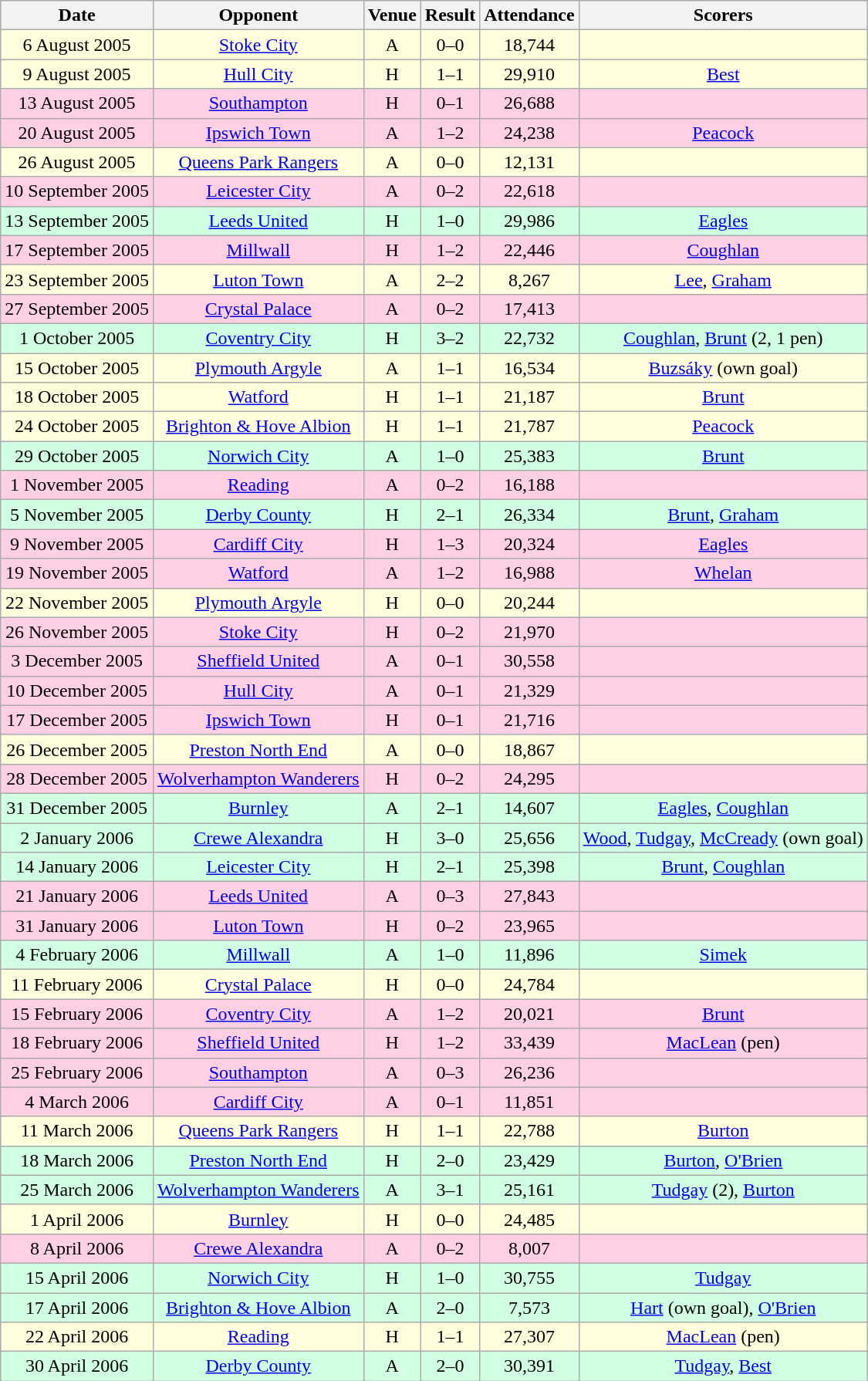<table class="wikitable sortable" style="font-size:100%; text-align:center">
<tr>
<th>Date</th>
<th>Opponent</th>
<th>Venue</th>
<th>Result</th>
<th>Attendance</th>
<th>Scorers</th>
</tr>
<tr style="background-color: #ffffdd;">
<td>6 August 2005</td>
<td><a href='#'>Stoke City</a></td>
<td>A</td>
<td>0–0</td>
<td>18,744</td>
<td></td>
</tr>
<tr style="background-color: #ffffdd;">
<td>9 August 2005</td>
<td><a href='#'>Hull City</a></td>
<td>H</td>
<td>1–1</td>
<td>29,910</td>
<td><a href='#'>Best</a></td>
</tr>
<tr style="background-color: #ffd0e3;">
<td>13 August 2005</td>
<td><a href='#'>Southampton</a></td>
<td>H</td>
<td>0–1</td>
<td>26,688</td>
<td></td>
</tr>
<tr style="background-color: #ffd0e3;">
<td>20 August 2005</td>
<td><a href='#'>Ipswich Town</a></td>
<td>A</td>
<td>1–2</td>
<td>24,238</td>
<td><a href='#'>Peacock</a></td>
</tr>
<tr style="background-color: #ffffdd;">
<td>26 August 2005</td>
<td><a href='#'>Queens Park Rangers</a></td>
<td>A</td>
<td>0–0</td>
<td>12,131</td>
<td></td>
</tr>
<tr style="background-color: #ffd0e3;">
<td>10 September 2005</td>
<td><a href='#'>Leicester City</a></td>
<td>A</td>
<td>0–2</td>
<td>22,618</td>
<td></td>
</tr>
<tr style="background-color: #d0ffe3;">
<td>13 September 2005</td>
<td><a href='#'>Leeds United</a></td>
<td>H</td>
<td>1–0</td>
<td>29,986</td>
<td><a href='#'>Eagles</a></td>
</tr>
<tr style="background-color: #ffd0e3;">
<td>17 September 2005</td>
<td><a href='#'>Millwall</a></td>
<td>H</td>
<td>1–2</td>
<td>22,446</td>
<td><a href='#'>Coughlan</a></td>
</tr>
<tr style="background-color: #ffffdd;">
<td>23 September 2005</td>
<td><a href='#'>Luton Town</a></td>
<td>A</td>
<td>2–2</td>
<td>8,267</td>
<td><a href='#'>Lee</a>, <a href='#'>Graham</a></td>
</tr>
<tr style="background-color: #ffd0e3;">
<td>27 September 2005</td>
<td><a href='#'>Crystal Palace</a></td>
<td>A</td>
<td>0–2</td>
<td>17,413</td>
<td></td>
</tr>
<tr style="background-color: #d0ffe3;">
<td>1 October 2005</td>
<td><a href='#'>Coventry City</a></td>
<td>H</td>
<td>3–2</td>
<td>22,732</td>
<td><a href='#'>Coughlan</a>, <a href='#'>Brunt</a> (2, 1 pen)</td>
</tr>
<tr style="background-color: #ffffdd;">
<td>15 October 2005</td>
<td><a href='#'>Plymouth Argyle</a></td>
<td>A</td>
<td>1–1</td>
<td>16,534</td>
<td><a href='#'>Buzsáky</a> (own goal)</td>
</tr>
<tr style="background-color: #ffffdd;">
<td>18 October 2005</td>
<td><a href='#'>Watford</a></td>
<td>H</td>
<td>1–1</td>
<td>21,187</td>
<td><a href='#'>Brunt</a></td>
</tr>
<tr style="background-color: #ffffdd;">
<td>24 October 2005</td>
<td><a href='#'>Brighton & Hove Albion</a></td>
<td>H</td>
<td>1–1</td>
<td>21,787</td>
<td><a href='#'>Peacock</a></td>
</tr>
<tr style="background-color: #d0ffe3;">
<td>29 October 2005</td>
<td><a href='#'>Norwich City</a></td>
<td>A</td>
<td>1–0</td>
<td>25,383</td>
<td><a href='#'>Brunt</a></td>
</tr>
<tr style="background-color: #ffd0e3;">
<td>1 November 2005</td>
<td><a href='#'>Reading</a></td>
<td>A</td>
<td>0–2</td>
<td>16,188</td>
<td></td>
</tr>
<tr style="background-color: #d0ffe3;">
<td>5 November 2005</td>
<td><a href='#'>Derby County</a></td>
<td>H</td>
<td>2–1</td>
<td>26,334</td>
<td><a href='#'>Brunt</a>, <a href='#'>Graham</a></td>
</tr>
<tr style="background-color: #ffd0e3;">
<td>9 November 2005</td>
<td><a href='#'>Cardiff City</a></td>
<td>H</td>
<td>1–3</td>
<td>20,324</td>
<td><a href='#'>Eagles</a></td>
</tr>
<tr style="background-color: #ffd0e3;">
<td>19 November 2005</td>
<td><a href='#'>Watford</a></td>
<td>A</td>
<td>1–2</td>
<td>16,988</td>
<td><a href='#'>Whelan</a></td>
</tr>
<tr style="background-color: #ffffdd;">
<td>22 November 2005</td>
<td><a href='#'>Plymouth Argyle</a></td>
<td>H</td>
<td>0–0</td>
<td>20,244</td>
<td></td>
</tr>
<tr style="background-color: #ffd0e3;">
<td>26 November 2005</td>
<td><a href='#'>Stoke City</a></td>
<td>H</td>
<td>0–2</td>
<td>21,970</td>
<td></td>
</tr>
<tr style="background-color: #ffd0e3;">
<td>3 December 2005</td>
<td><a href='#'>Sheffield United</a></td>
<td>A</td>
<td>0–1</td>
<td>30,558</td>
<td></td>
</tr>
<tr style="background-color: #ffd0e3;">
<td>10 December 2005</td>
<td><a href='#'>Hull City</a></td>
<td>A</td>
<td>0–1</td>
<td>21,329</td>
<td></td>
</tr>
<tr style="background-color: #ffd0e3;">
<td>17 December 2005</td>
<td><a href='#'>Ipswich Town</a></td>
<td>H</td>
<td>0–1</td>
<td>21,716</td>
<td></td>
</tr>
<tr style="background-color: #ffffdd;">
<td>26 December 2005</td>
<td><a href='#'>Preston North End</a></td>
<td>A</td>
<td>0–0</td>
<td>18,867</td>
<td></td>
</tr>
<tr style="background-color: #ffd0e3;">
<td>28 December 2005</td>
<td><a href='#'>Wolverhampton Wanderers</a></td>
<td>H</td>
<td>0–2</td>
<td>24,295</td>
<td></td>
</tr>
<tr style="background-color: #d0ffe3;">
<td>31 December 2005</td>
<td><a href='#'>Burnley</a></td>
<td>A</td>
<td>2–1</td>
<td>14,607</td>
<td><a href='#'>Eagles</a>, <a href='#'>Coughlan</a></td>
</tr>
<tr style="background-color: #d0ffe3;">
<td>2 January 2006</td>
<td><a href='#'>Crewe Alexandra</a></td>
<td>H</td>
<td>3–0</td>
<td>25,656</td>
<td><a href='#'>Wood</a>, <a href='#'>Tudgay</a>, <a href='#'>McCready</a> (own goal)</td>
</tr>
<tr style="background-color: #d0ffe3;">
<td>14 January 2006</td>
<td><a href='#'>Leicester City</a></td>
<td>H</td>
<td>2–1</td>
<td>25,398</td>
<td><a href='#'>Brunt</a>, <a href='#'>Coughlan</a></td>
</tr>
<tr style="background-color: #ffd0e3;">
<td>21 January 2006</td>
<td><a href='#'>Leeds United</a></td>
<td>A</td>
<td>0–3</td>
<td>27,843</td>
<td></td>
</tr>
<tr style="background-color: #ffd0e3;">
<td>31 January 2006</td>
<td><a href='#'>Luton Town</a></td>
<td>H</td>
<td>0–2</td>
<td>23,965</td>
<td></td>
</tr>
<tr style="background-color: #d0ffe3;">
<td>4 February 2006</td>
<td><a href='#'>Millwall</a></td>
<td>A</td>
<td>1–0</td>
<td>11,896</td>
<td><a href='#'>Simek</a></td>
</tr>
<tr style="background-color: #ffffdd;">
<td>11 February 2006</td>
<td><a href='#'>Crystal Palace</a></td>
<td>H</td>
<td>0–0</td>
<td>24,784</td>
<td></td>
</tr>
<tr style="background-color: #ffd0e3;">
<td>15 February 2006</td>
<td><a href='#'>Coventry City</a></td>
<td>A</td>
<td>1–2</td>
<td>20,021</td>
<td><a href='#'>Brunt</a></td>
</tr>
<tr style="background-color: #ffd0e3;">
<td>18 February 2006</td>
<td><a href='#'>Sheffield United</a></td>
<td>H</td>
<td>1–2</td>
<td>33,439</td>
<td><a href='#'>MacLean</a> (pen)</td>
</tr>
<tr style="background-color: #ffd0e3;">
<td>25 February 2006</td>
<td><a href='#'>Southampton</a></td>
<td>A</td>
<td>0–3</td>
<td>26,236</td>
<td></td>
</tr>
<tr style="background-color: #ffd0e3;">
<td>4 March 2006</td>
<td><a href='#'>Cardiff City</a></td>
<td>A</td>
<td>0–1</td>
<td>11,851</td>
<td></td>
</tr>
<tr style="background-color: #ffffdd;">
<td>11 March 2006</td>
<td><a href='#'>Queens Park Rangers</a></td>
<td>H</td>
<td>1–1</td>
<td>22,788</td>
<td><a href='#'>Burton</a></td>
</tr>
<tr style="background-color: #d0ffe3;">
<td>18 March 2006</td>
<td><a href='#'>Preston North End</a></td>
<td>H</td>
<td>2–0</td>
<td>23,429</td>
<td><a href='#'>Burton</a>, <a href='#'>O'Brien</a></td>
</tr>
<tr style="background-color: #d0ffe3;">
<td>25 March 2006</td>
<td><a href='#'>Wolverhampton Wanderers</a></td>
<td>A</td>
<td>3–1</td>
<td>25,161</td>
<td><a href='#'>Tudgay</a> (2), <a href='#'>Burton</a></td>
</tr>
<tr style="background-color: #ffffdd;">
<td>1 April 2006</td>
<td><a href='#'>Burnley</a></td>
<td>H</td>
<td>0–0</td>
<td>24,485</td>
<td></td>
</tr>
<tr style="background-color: #ffd0e3;">
<td>8 April 2006</td>
<td><a href='#'>Crewe Alexandra</a></td>
<td>A</td>
<td>0–2</td>
<td>8,007</td>
<td></td>
</tr>
<tr style="background-color: #d0ffe3;">
<td>15 April 2006</td>
<td><a href='#'>Norwich City</a></td>
<td>H</td>
<td>1–0</td>
<td>30,755</td>
<td><a href='#'>Tudgay</a></td>
</tr>
<tr style="background-color: #d0ffe3;">
<td>17 April 2006</td>
<td><a href='#'>Brighton & Hove Albion</a></td>
<td>A</td>
<td>2–0</td>
<td>7,573</td>
<td><a href='#'>Hart</a> (own goal), <a href='#'>O'Brien</a></td>
</tr>
<tr style="background-color: #ffffdd;">
<td>22 April 2006</td>
<td><a href='#'>Reading</a></td>
<td>H</td>
<td>1–1</td>
<td>27,307</td>
<td><a href='#'>MacLean</a> (pen)</td>
</tr>
<tr style="background-color: #d0ffe3;">
<td>30 April 2006</td>
<td><a href='#'>Derby County</a></td>
<td>A</td>
<td>2–0</td>
<td>30,391</td>
<td><a href='#'>Tudgay</a>, <a href='#'>Best</a></td>
</tr>
</table>
